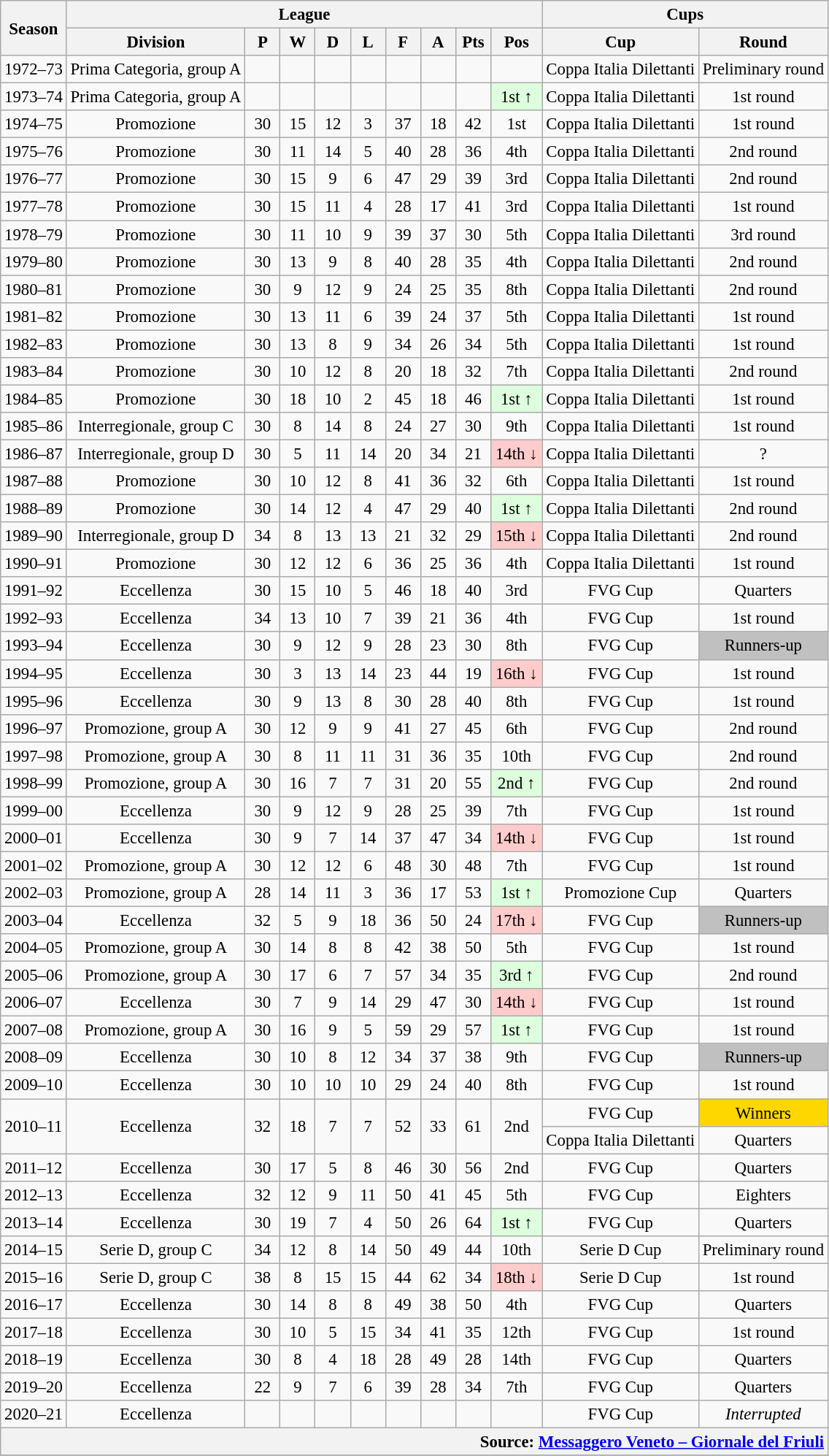<table class="wikitable" style="font-size:95%; text-align: center;">
<tr>
<th rowspan=2>Season</th>
<th colspan=9>League</th>
<th colspan=2>Cups</th>
</tr>
<tr>
<th>Division</th>
<th width="25">P</th>
<th width="25">W</th>
<th width="25">D</th>
<th width="25">L</th>
<th width="25">F</th>
<th width="25">A</th>
<th width="25">Pts</th>
<th width="40">Pos</th>
<th>Cup</th>
<th>Round</th>
</tr>
<tr>
<td>1972–73</td>
<td>Prima Categoria, group A</td>
<td></td>
<td></td>
<td></td>
<td></td>
<td></td>
<td></td>
<td></td>
<td></td>
<td>Coppa Italia Dilettanti</td>
<td>Preliminary round</td>
</tr>
<tr>
<td>1973–74</td>
<td>Prima Categoria, group A</td>
<td></td>
<td></td>
<td></td>
<td></td>
<td></td>
<td></td>
<td></td>
<td bgcolor="#DDFFDD">1st ↑</td>
<td>Coppa Italia Dilettanti</td>
<td>1st round</td>
</tr>
<tr>
<td>1974–75</td>
<td>Promozione</td>
<td>30</td>
<td>15</td>
<td>12</td>
<td>3</td>
<td>37</td>
<td>18</td>
<td>42</td>
<td>1st</td>
<td>Coppa Italia Dilettanti</td>
<td>1st round</td>
</tr>
<tr>
<td>1975–76</td>
<td>Promozione</td>
<td>30</td>
<td>11</td>
<td>14</td>
<td>5</td>
<td>40</td>
<td>28</td>
<td>36</td>
<td>4th</td>
<td>Coppa Italia Dilettanti</td>
<td>2nd round</td>
</tr>
<tr>
<td>1976–77</td>
<td>Promozione</td>
<td>30</td>
<td>15</td>
<td>9</td>
<td>6</td>
<td>47</td>
<td>29</td>
<td>39</td>
<td>3rd</td>
<td>Coppa Italia Dilettanti</td>
<td>2nd round</td>
</tr>
<tr>
<td>1977–78</td>
<td>Promozione</td>
<td>30</td>
<td>15</td>
<td>11</td>
<td>4</td>
<td>28</td>
<td>17</td>
<td>41</td>
<td>3rd</td>
<td>Coppa Italia Dilettanti</td>
<td>1st round</td>
</tr>
<tr>
<td>1978–79</td>
<td>Promozione</td>
<td>30</td>
<td>11</td>
<td>10</td>
<td>9</td>
<td>39</td>
<td>37</td>
<td>30</td>
<td>5th</td>
<td>Coppa Italia Dilettanti</td>
<td>3rd round</td>
</tr>
<tr>
<td>1979–80</td>
<td>Promozione</td>
<td>30</td>
<td>13</td>
<td>9</td>
<td>8</td>
<td>40</td>
<td>28</td>
<td>35</td>
<td>4th</td>
<td>Coppa Italia Dilettanti</td>
<td>2nd round</td>
</tr>
<tr>
<td>1980–81</td>
<td>Promozione</td>
<td>30</td>
<td>9</td>
<td>12</td>
<td>9</td>
<td>24</td>
<td>25</td>
<td>35</td>
<td>8th</td>
<td>Coppa Italia Dilettanti</td>
<td>2nd round</td>
</tr>
<tr>
<td>1981–82</td>
<td>Promozione</td>
<td>30</td>
<td>13</td>
<td>11</td>
<td>6</td>
<td>39</td>
<td>24</td>
<td>37</td>
<td>5th</td>
<td>Coppa Italia Dilettanti</td>
<td>1st round</td>
</tr>
<tr>
<td>1982–83</td>
<td>Promozione</td>
<td>30</td>
<td>13</td>
<td>8</td>
<td>9</td>
<td>34</td>
<td>26</td>
<td>34</td>
<td>5th</td>
<td>Coppa Italia Dilettanti</td>
<td>1st round</td>
</tr>
<tr>
<td>1983–84</td>
<td>Promozione</td>
<td>30</td>
<td>10</td>
<td>12</td>
<td>8</td>
<td>20</td>
<td>18</td>
<td>32</td>
<td>7th</td>
<td>Coppa Italia Dilettanti</td>
<td>2nd round</td>
</tr>
<tr>
<td>1984–85</td>
<td>Promozione</td>
<td>30</td>
<td>18</td>
<td>10</td>
<td>2</td>
<td>45</td>
<td>18</td>
<td>46</td>
<td bgcolor="#DDFFDD">1st ↑</td>
<td>Coppa Italia Dilettanti</td>
<td>1st round</td>
</tr>
<tr>
<td>1985–86</td>
<td>Interregionale, group C</td>
<td>30</td>
<td>8</td>
<td>14</td>
<td>8</td>
<td>24</td>
<td>27</td>
<td>30</td>
<td>9th</td>
<td>Coppa Italia Dilettanti</td>
<td>1st round</td>
</tr>
<tr>
<td>1986–87</td>
<td>Interregionale, group D</td>
<td>30</td>
<td>5</td>
<td>11</td>
<td>14</td>
<td>20</td>
<td>34</td>
<td>21</td>
<td bgcolor="#FFCCCC">14th ↓</td>
<td>Coppa Italia Dilettanti</td>
<td>?</td>
</tr>
<tr>
<td>1987–88</td>
<td>Promozione</td>
<td>30</td>
<td>10</td>
<td>12</td>
<td>8</td>
<td>41</td>
<td>36</td>
<td>32</td>
<td>6th</td>
<td>Coppa Italia Dilettanti</td>
<td>1st round</td>
</tr>
<tr>
<td>1988–89</td>
<td>Promozione</td>
<td>30</td>
<td>14</td>
<td>12</td>
<td>4</td>
<td>47</td>
<td>29</td>
<td>40</td>
<td bgcolor="#DDFFDD">1st ↑</td>
<td>Coppa Italia Dilettanti</td>
<td>2nd round</td>
</tr>
<tr>
<td>1989–90</td>
<td>Interregionale, group D</td>
<td>34</td>
<td>8</td>
<td>13</td>
<td>13</td>
<td>21</td>
<td>32</td>
<td>29</td>
<td bgcolor="#FFCCCC">15th ↓</td>
<td>Coppa Italia Dilettanti</td>
<td>2nd round</td>
</tr>
<tr>
<td>1990–91</td>
<td>Promozione</td>
<td>30</td>
<td>12</td>
<td>12</td>
<td>6</td>
<td>36</td>
<td>25</td>
<td>36</td>
<td>4th</td>
<td>Coppa Italia Dilettanti</td>
<td>1st round</td>
</tr>
<tr>
<td>1991–92</td>
<td>Eccellenza</td>
<td>30</td>
<td>15</td>
<td>10</td>
<td>5</td>
<td>46</td>
<td>18</td>
<td>40</td>
<td>3rd</td>
<td>FVG Cup</td>
<td>Quarters</td>
</tr>
<tr>
<td>1992–93</td>
<td>Eccellenza</td>
<td>34</td>
<td>13</td>
<td>10</td>
<td>7</td>
<td>39</td>
<td>21</td>
<td>36</td>
<td>4th</td>
<td>FVG Cup</td>
<td>1st round</td>
</tr>
<tr>
<td>1993–94</td>
<td>Eccellenza</td>
<td>30</td>
<td>9</td>
<td>12</td>
<td>9</td>
<td>28</td>
<td>23</td>
<td>30</td>
<td>8th</td>
<td>FVG Cup</td>
<td style="background:silver;">Runners-up</td>
</tr>
<tr>
<td>1994–95</td>
<td>Eccellenza</td>
<td>30</td>
<td>3</td>
<td>13</td>
<td>14</td>
<td>23</td>
<td>44</td>
<td>19</td>
<td bgcolor="#FFCCCC">16th ↓</td>
<td>FVG Cup</td>
<td>1st round</td>
</tr>
<tr>
<td>1995–96</td>
<td>Eccellenza</td>
<td>30</td>
<td>9</td>
<td>13</td>
<td>8</td>
<td>30</td>
<td>28</td>
<td>40</td>
<td>8th</td>
<td>FVG Cup</td>
<td>1st round</td>
</tr>
<tr>
<td>1996–97</td>
<td>Promozione, group A</td>
<td>30</td>
<td>12</td>
<td>9</td>
<td>9</td>
<td>41</td>
<td>27</td>
<td>45</td>
<td>6th</td>
<td>FVG Cup</td>
<td>2nd round</td>
</tr>
<tr>
<td>1997–98</td>
<td>Promozione, group A</td>
<td>30</td>
<td>8</td>
<td>11</td>
<td>11</td>
<td>31</td>
<td>36</td>
<td>35</td>
<td>10th</td>
<td>FVG Cup</td>
<td>2nd round</td>
</tr>
<tr>
<td>1998–99</td>
<td>Promozione, group A</td>
<td>30</td>
<td>16</td>
<td>7</td>
<td>7</td>
<td>31</td>
<td>20</td>
<td>55</td>
<td bgcolor="#DDFFDD">2nd ↑</td>
<td>FVG Cup</td>
<td>2nd round</td>
</tr>
<tr>
<td>1999–00</td>
<td>Eccellenza</td>
<td>30</td>
<td>9</td>
<td>12</td>
<td>9</td>
<td>28</td>
<td>25</td>
<td>39</td>
<td>7th</td>
<td>FVG Cup</td>
<td>1st round</td>
</tr>
<tr>
<td>2000–01</td>
<td>Eccellenza</td>
<td>30</td>
<td>9</td>
<td>7</td>
<td>14</td>
<td>37</td>
<td>47</td>
<td>34</td>
<td bgcolor="#FFCCCC">14th ↓</td>
<td>FVG Cup</td>
<td>1st round</td>
</tr>
<tr>
<td>2001–02</td>
<td>Promozione, group A</td>
<td>30</td>
<td>12</td>
<td>12</td>
<td>6</td>
<td>48</td>
<td>30</td>
<td>48</td>
<td>7th</td>
<td>FVG Cup</td>
<td>1st round</td>
</tr>
<tr>
<td>2002–03</td>
<td>Promozione, group A</td>
<td>28</td>
<td>14</td>
<td>11</td>
<td>3</td>
<td>36</td>
<td>17</td>
<td>53</td>
<td bgcolor="#DDFFDD">1st ↑</td>
<td>Promozione Cup</td>
<td>Quarters</td>
</tr>
<tr>
<td>2003–04</td>
<td>Eccellenza</td>
<td>32</td>
<td>5</td>
<td>9</td>
<td>18</td>
<td>36</td>
<td>50</td>
<td>24</td>
<td bgcolor="#FFCCCC">17th ↓</td>
<td>FVG Cup</td>
<td style="background:silver;">Runners-up</td>
</tr>
<tr>
<td>2004–05</td>
<td>Promozione, group A</td>
<td>30</td>
<td>14</td>
<td>8</td>
<td>8</td>
<td>42</td>
<td>38</td>
<td>50</td>
<td>5th</td>
<td>FVG Cup</td>
<td>1st round</td>
</tr>
<tr>
<td>2005–06</td>
<td>Promozione, group A</td>
<td>30</td>
<td>17</td>
<td>6</td>
<td>7</td>
<td>57</td>
<td>34</td>
<td>35</td>
<td bgcolor="#DDFFDD">3rd ↑</td>
<td>FVG Cup</td>
<td>2nd round</td>
</tr>
<tr>
<td>2006–07</td>
<td>Eccellenza</td>
<td>30</td>
<td>7</td>
<td>9</td>
<td>14</td>
<td>29</td>
<td>47</td>
<td>30</td>
<td bgcolor="#FFCCCC">14th ↓</td>
<td>FVG Cup</td>
<td>1st round</td>
</tr>
<tr>
<td>2007–08</td>
<td>Promozione, group A</td>
<td>30</td>
<td>16</td>
<td>9</td>
<td>5</td>
<td>59</td>
<td>29</td>
<td>57</td>
<td bgcolor="#DDFFDD">1st ↑</td>
<td>FVG Cup</td>
<td>1st round</td>
</tr>
<tr>
<td>2008–09</td>
<td>Eccellenza</td>
<td>30</td>
<td>10</td>
<td>8</td>
<td>12</td>
<td>34</td>
<td>37</td>
<td>38</td>
<td>9th</td>
<td>FVG Cup</td>
<td style="background:silver;">Runners-up</td>
</tr>
<tr>
<td>2009–10</td>
<td>Eccellenza</td>
<td>30</td>
<td>10</td>
<td>10</td>
<td>10</td>
<td>29</td>
<td>24</td>
<td>40</td>
<td>8th</td>
<td>FVG Cup</td>
<td>1st round</td>
</tr>
<tr>
<td rowspan=2>2010–11</td>
<td rowspan=2>Eccellenza</td>
<td rowspan=2>32</td>
<td rowspan=2>18</td>
<td rowspan=2>7</td>
<td rowspan=2>7</td>
<td rowspan=2>52</td>
<td rowspan=2>33</td>
<td rowspan=2>61</td>
<td rowspan=2>2nd</td>
<td>FVG Cup</td>
<td bgcolor=gold>Winners</td>
</tr>
<tr>
<td>Coppa Italia Dilettanti</td>
<td>Quarters</td>
</tr>
<tr>
<td>2011–12</td>
<td>Eccellenza</td>
<td>30</td>
<td>17</td>
<td>5</td>
<td>8</td>
<td>46</td>
<td>30</td>
<td>56</td>
<td>2nd</td>
<td>FVG Cup</td>
<td>Quarters</td>
</tr>
<tr>
<td>2012–13</td>
<td>Eccellenza</td>
<td>32</td>
<td>12</td>
<td>9</td>
<td>11</td>
<td>50</td>
<td>41</td>
<td>45</td>
<td>5th</td>
<td>FVG Cup</td>
<td>Eighters</td>
</tr>
<tr>
<td>2013–14</td>
<td>Eccellenza</td>
<td>30</td>
<td>19</td>
<td>7</td>
<td>4</td>
<td>50</td>
<td>26</td>
<td>64</td>
<td bgcolor="#DDFFDD">1st ↑</td>
<td>FVG Cup</td>
<td>Quarters</td>
</tr>
<tr>
<td>2014–15</td>
<td>Serie D, group C</td>
<td>34</td>
<td>12</td>
<td>8</td>
<td>14</td>
<td>50</td>
<td>49</td>
<td>44</td>
<td>10th</td>
<td>Serie D Cup</td>
<td>Preliminary round</td>
</tr>
<tr>
<td>2015–16</td>
<td>Serie D, group C</td>
<td>38</td>
<td>8</td>
<td>15</td>
<td>15</td>
<td>44</td>
<td>62</td>
<td>34</td>
<td bgcolor="#FFCCCC">18th ↓</td>
<td>Serie D Cup</td>
<td>1st round</td>
</tr>
<tr>
<td>2016–17</td>
<td>Eccellenza</td>
<td>30</td>
<td>14</td>
<td>8</td>
<td>8</td>
<td>49</td>
<td>38</td>
<td>50</td>
<td>4th</td>
<td>FVG Cup</td>
<td>Quarters</td>
</tr>
<tr>
<td>2017–18</td>
<td>Eccellenza</td>
<td>30</td>
<td>10</td>
<td>5</td>
<td>15</td>
<td>34</td>
<td>41</td>
<td>35</td>
<td>12th</td>
<td>FVG Cup</td>
<td>1st round</td>
</tr>
<tr>
<td>2018–19</td>
<td>Eccellenza</td>
<td>30</td>
<td>8</td>
<td>4</td>
<td>18</td>
<td>28</td>
<td>49</td>
<td>28</td>
<td>14th</td>
<td>FVG Cup</td>
<td>Quarters</td>
</tr>
<tr>
<td>2019–20</td>
<td>Eccellenza</td>
<td>22</td>
<td>9</td>
<td>7</td>
<td>6</td>
<td>39</td>
<td>28</td>
<td>34</td>
<td>7th</td>
<td>FVG Cup</td>
<td>Quarters</td>
</tr>
<tr>
<td>2020–21</td>
<td>Eccellenza</td>
<td></td>
<td></td>
<td></td>
<td></td>
<td></td>
<td></td>
<td></td>
<td></td>
<td>FVG Cup</td>
<td><em>Interrupted</em></td>
</tr>
<tr style="background-color: #ffffff;">
<th colspan="12" style="text-align: right;">Source: <a href='#'>Messaggero Veneto – Giornale del Friuli</a></th>
</tr>
<tr>
</tr>
</table>
